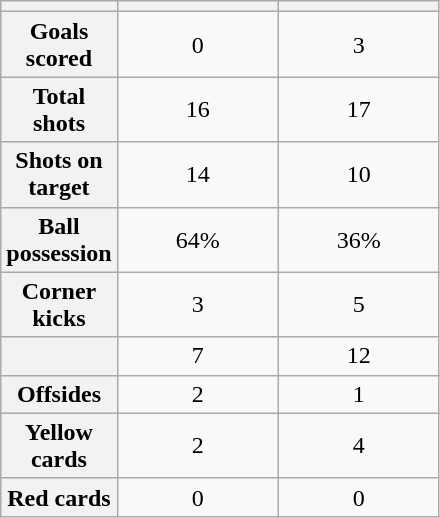<table class="wikitable" style="text-align:center">
<tr>
<th scope="col" style="width:70px"></th>
<th scope="col" style="width:100px"></th>
<th scope="col" style="width:100px"></th>
</tr>
<tr>
<th scope=row>Goals scored</th>
<td>0</td>
<td>3</td>
</tr>
<tr>
<th scope=row>Total shots</th>
<td>16</td>
<td>17</td>
</tr>
<tr>
<th scope=row>Shots on target</th>
<td>14</td>
<td>10</td>
</tr>
<tr>
<th scope=row>Ball possession</th>
<td>64%</td>
<td>36%</td>
</tr>
<tr>
<th scope=row>Corner kicks</th>
<td>3</td>
<td>5</td>
</tr>
<tr>
<th scope=row></th>
<td>7</td>
<td>12</td>
</tr>
<tr>
<th scope=row>Offsides</th>
<td>2</td>
<td>1</td>
</tr>
<tr>
<th scope=row>Yellow cards</th>
<td>2</td>
<td>4</td>
</tr>
<tr>
<th scope=row>Red cards</th>
<td>0</td>
<td>0</td>
</tr>
</table>
